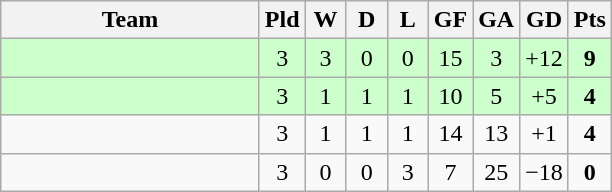<table class="wikitable" style="text-align:center;">
<tr>
<th width=165>Team</th>
<th width=20>Pld</th>
<th width=20>W</th>
<th width=20>D</th>
<th width=20>L</th>
<th width=20>GF</th>
<th width=20>GA</th>
<th width=20>GD</th>
<th width=20>Pts</th>
</tr>
<tr style="background:#cfc;">
<td style="text-align:left;"></td>
<td>3</td>
<td>3</td>
<td>0</td>
<td>0</td>
<td>15</td>
<td>3</td>
<td>+12</td>
<td><strong>9</strong></td>
</tr>
<tr style="background:#cfc;">
<td style="text-align:left;"></td>
<td>3</td>
<td>1</td>
<td>1</td>
<td>1</td>
<td>10</td>
<td>5</td>
<td>+5</td>
<td><strong>4</strong></td>
</tr>
<tr>
<td style="text-align:left;"></td>
<td>3</td>
<td>1</td>
<td>1</td>
<td>1</td>
<td>14</td>
<td>13</td>
<td>+1</td>
<td><strong>4</strong></td>
</tr>
<tr>
<td style="text-align:left;"></td>
<td>3</td>
<td>0</td>
<td>0</td>
<td>3</td>
<td>7</td>
<td>25</td>
<td>−18</td>
<td><strong>0</strong></td>
</tr>
</table>
